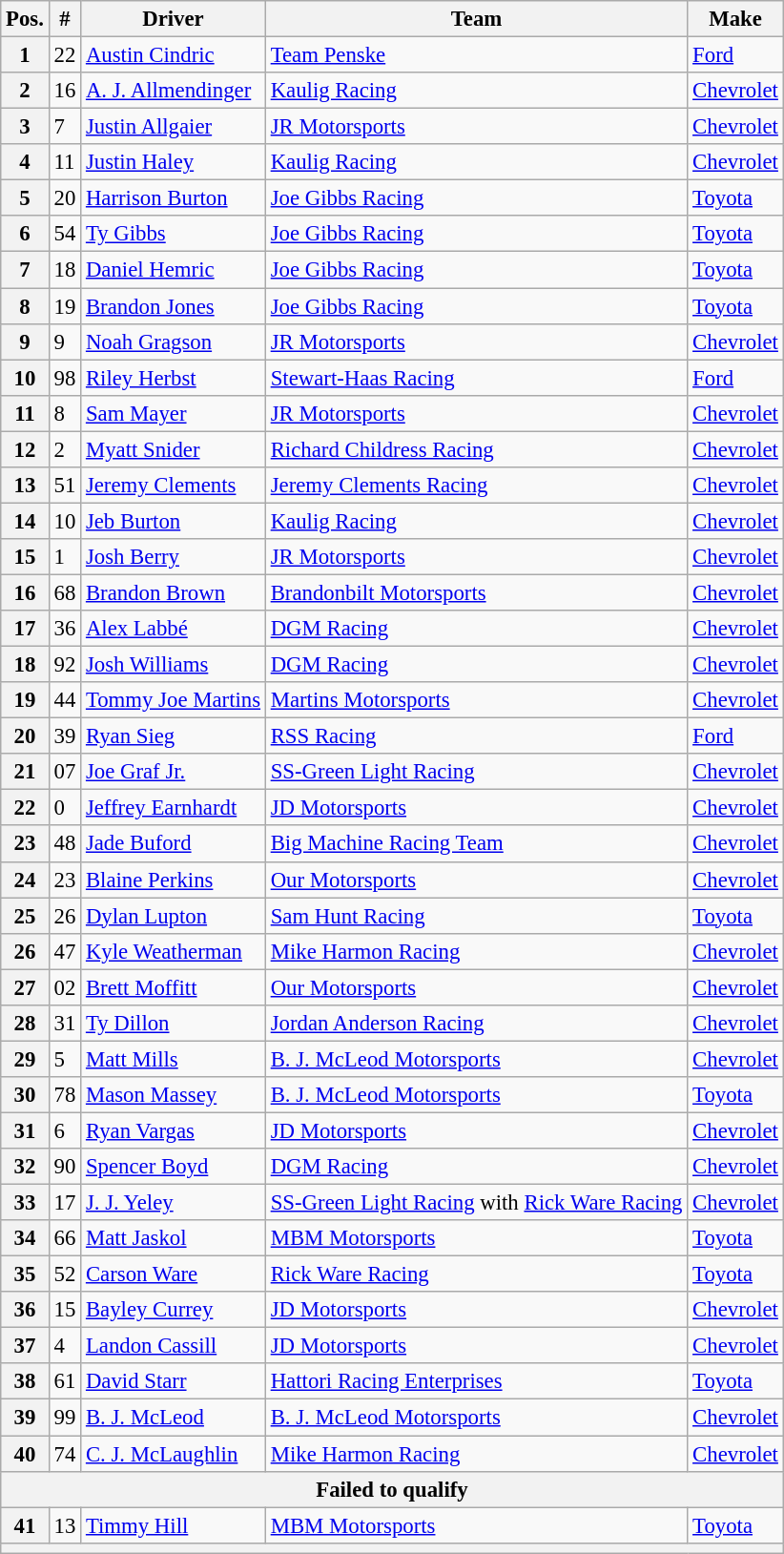<table class="wikitable" style="font-size:95%">
<tr>
<th>Pos.</th>
<th>#</th>
<th>Driver</th>
<th>Team</th>
<th>Make</th>
</tr>
<tr>
<th>1</th>
<td>22</td>
<td><a href='#'>Austin Cindric</a></td>
<td><a href='#'>Team Penske</a></td>
<td><a href='#'>Ford</a></td>
</tr>
<tr>
<th>2</th>
<td>16</td>
<td><a href='#'>A. J. Allmendinger</a></td>
<td><a href='#'>Kaulig Racing</a></td>
<td><a href='#'>Chevrolet</a></td>
</tr>
<tr>
<th>3</th>
<td>7</td>
<td><a href='#'>Justin Allgaier</a></td>
<td><a href='#'>JR Motorsports</a></td>
<td><a href='#'>Chevrolet</a></td>
</tr>
<tr>
<th>4</th>
<td>11</td>
<td><a href='#'>Justin Haley</a></td>
<td><a href='#'>Kaulig Racing</a></td>
<td><a href='#'>Chevrolet</a></td>
</tr>
<tr>
<th>5</th>
<td>20</td>
<td><a href='#'>Harrison Burton</a></td>
<td><a href='#'>Joe Gibbs Racing</a></td>
<td><a href='#'>Toyota</a></td>
</tr>
<tr>
<th>6</th>
<td>54</td>
<td><a href='#'>Ty Gibbs</a></td>
<td><a href='#'>Joe Gibbs Racing</a></td>
<td><a href='#'>Toyota</a></td>
</tr>
<tr>
<th>7</th>
<td>18</td>
<td><a href='#'>Daniel Hemric</a></td>
<td><a href='#'>Joe Gibbs Racing</a></td>
<td><a href='#'>Toyota</a></td>
</tr>
<tr>
<th>8</th>
<td>19</td>
<td><a href='#'>Brandon Jones</a></td>
<td><a href='#'>Joe Gibbs Racing</a></td>
<td><a href='#'>Toyota</a></td>
</tr>
<tr>
<th>9</th>
<td>9</td>
<td><a href='#'>Noah Gragson</a></td>
<td><a href='#'>JR Motorsports</a></td>
<td><a href='#'>Chevrolet</a></td>
</tr>
<tr>
<th>10</th>
<td>98</td>
<td><a href='#'>Riley Herbst</a></td>
<td><a href='#'>Stewart-Haas Racing</a></td>
<td><a href='#'>Ford</a></td>
</tr>
<tr>
<th>11</th>
<td>8</td>
<td><a href='#'>Sam Mayer</a></td>
<td><a href='#'>JR Motorsports</a></td>
<td><a href='#'>Chevrolet</a></td>
</tr>
<tr>
<th>12</th>
<td>2</td>
<td><a href='#'>Myatt Snider</a></td>
<td><a href='#'>Richard Childress Racing</a></td>
<td><a href='#'>Chevrolet</a></td>
</tr>
<tr>
<th>13</th>
<td>51</td>
<td><a href='#'>Jeremy Clements</a></td>
<td><a href='#'>Jeremy Clements Racing</a></td>
<td><a href='#'>Chevrolet</a></td>
</tr>
<tr>
<th>14</th>
<td>10</td>
<td><a href='#'>Jeb Burton</a></td>
<td><a href='#'>Kaulig Racing</a></td>
<td><a href='#'>Chevrolet</a></td>
</tr>
<tr>
<th>15</th>
<td>1</td>
<td><a href='#'>Josh Berry</a></td>
<td><a href='#'>JR Motorsports</a></td>
<td><a href='#'>Chevrolet</a></td>
</tr>
<tr>
<th>16</th>
<td>68</td>
<td><a href='#'>Brandon Brown</a></td>
<td><a href='#'>Brandonbilt Motorsports</a></td>
<td><a href='#'>Chevrolet</a></td>
</tr>
<tr>
<th>17</th>
<td>36</td>
<td><a href='#'>Alex Labbé</a></td>
<td><a href='#'>DGM Racing</a></td>
<td><a href='#'>Chevrolet</a></td>
</tr>
<tr>
<th>18</th>
<td>92</td>
<td><a href='#'>Josh Williams</a></td>
<td><a href='#'>DGM Racing</a></td>
<td><a href='#'>Chevrolet</a></td>
</tr>
<tr>
<th>19</th>
<td>44</td>
<td><a href='#'>Tommy Joe Martins</a></td>
<td><a href='#'>Martins Motorsports</a></td>
<td><a href='#'>Chevrolet</a></td>
</tr>
<tr>
<th>20</th>
<td>39</td>
<td><a href='#'>Ryan Sieg</a></td>
<td><a href='#'>RSS Racing</a></td>
<td><a href='#'>Ford</a></td>
</tr>
<tr>
<th>21</th>
<td>07</td>
<td><a href='#'>Joe Graf Jr.</a></td>
<td><a href='#'>SS-Green Light Racing</a></td>
<td><a href='#'>Chevrolet</a></td>
</tr>
<tr>
<th>22</th>
<td>0</td>
<td><a href='#'>Jeffrey Earnhardt</a></td>
<td><a href='#'>JD Motorsports</a></td>
<td><a href='#'>Chevrolet</a></td>
</tr>
<tr>
<th>23</th>
<td>48</td>
<td><a href='#'>Jade Buford</a></td>
<td><a href='#'>Big Machine Racing Team</a></td>
<td><a href='#'>Chevrolet</a></td>
</tr>
<tr>
<th>24</th>
<td>23</td>
<td><a href='#'>Blaine Perkins</a></td>
<td><a href='#'>Our Motorsports</a></td>
<td><a href='#'>Chevrolet</a></td>
</tr>
<tr>
<th>25</th>
<td>26</td>
<td><a href='#'>Dylan Lupton</a></td>
<td><a href='#'>Sam Hunt Racing</a></td>
<td><a href='#'>Toyota</a></td>
</tr>
<tr>
<th>26</th>
<td>47</td>
<td><a href='#'>Kyle Weatherman</a></td>
<td><a href='#'>Mike Harmon Racing</a></td>
<td><a href='#'>Chevrolet</a></td>
</tr>
<tr>
<th>27</th>
<td>02</td>
<td><a href='#'>Brett Moffitt</a></td>
<td><a href='#'>Our Motorsports</a></td>
<td><a href='#'>Chevrolet</a></td>
</tr>
<tr>
<th>28</th>
<td>31</td>
<td><a href='#'>Ty Dillon</a></td>
<td><a href='#'>Jordan Anderson Racing</a></td>
<td><a href='#'>Chevrolet</a></td>
</tr>
<tr>
<th>29</th>
<td>5</td>
<td><a href='#'>Matt Mills</a></td>
<td><a href='#'>B. J. McLeod Motorsports</a></td>
<td><a href='#'>Chevrolet</a></td>
</tr>
<tr>
<th>30</th>
<td>78</td>
<td><a href='#'>Mason Massey</a></td>
<td><a href='#'>B. J. McLeod Motorsports</a></td>
<td><a href='#'>Toyota</a></td>
</tr>
<tr>
<th>31</th>
<td>6</td>
<td><a href='#'>Ryan Vargas</a></td>
<td><a href='#'>JD Motorsports</a></td>
<td><a href='#'>Chevrolet</a></td>
</tr>
<tr>
<th>32</th>
<td>90</td>
<td><a href='#'>Spencer Boyd</a></td>
<td><a href='#'>DGM Racing</a></td>
<td><a href='#'>Chevrolet</a></td>
</tr>
<tr>
<th>33</th>
<td>17</td>
<td><a href='#'>J. J. Yeley</a></td>
<td><a href='#'>SS-Green Light Racing</a> with <a href='#'>Rick Ware Racing</a></td>
<td><a href='#'>Chevrolet</a></td>
</tr>
<tr>
<th>34</th>
<td>66</td>
<td><a href='#'>Matt Jaskol</a></td>
<td><a href='#'>MBM Motorsports</a></td>
<td><a href='#'>Toyota</a></td>
</tr>
<tr>
<th>35</th>
<td>52</td>
<td><a href='#'>Carson Ware</a></td>
<td><a href='#'>Rick Ware Racing</a></td>
<td><a href='#'>Toyota</a></td>
</tr>
<tr>
<th>36</th>
<td>15</td>
<td><a href='#'>Bayley Currey</a></td>
<td><a href='#'>JD Motorsports</a></td>
<td><a href='#'>Chevrolet</a></td>
</tr>
<tr>
<th>37</th>
<td>4</td>
<td><a href='#'>Landon Cassill</a></td>
<td><a href='#'>JD Motorsports</a></td>
<td><a href='#'>Chevrolet</a></td>
</tr>
<tr>
<th>38</th>
<td>61</td>
<td><a href='#'>David Starr</a></td>
<td><a href='#'>Hattori Racing Enterprises</a></td>
<td><a href='#'>Toyota</a></td>
</tr>
<tr>
<th>39</th>
<td>99</td>
<td><a href='#'>B. J. McLeod</a></td>
<td><a href='#'>B. J. McLeod Motorsports</a></td>
<td><a href='#'>Chevrolet</a></td>
</tr>
<tr>
<th>40</th>
<td>74</td>
<td><a href='#'>C. J. McLaughlin</a></td>
<td><a href='#'>Mike Harmon Racing</a></td>
<td><a href='#'>Chevrolet</a></td>
</tr>
<tr>
<th colspan="5">Failed to qualify</th>
</tr>
<tr>
<th>41</th>
<td>13</td>
<td><a href='#'>Timmy Hill</a></td>
<td><a href='#'>MBM Motorsports</a></td>
<td><a href='#'>Toyota</a></td>
</tr>
<tr>
<th colspan="5"></th>
</tr>
</table>
